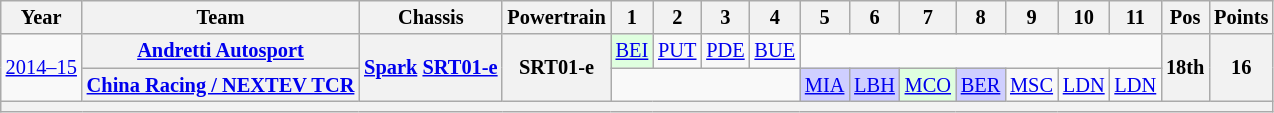<table class="wikitable" style="text-align:center; font-size:85%">
<tr>
<th>Year</th>
<th>Team</th>
<th>Chassis</th>
<th>Powertrain</th>
<th>1</th>
<th>2</th>
<th>3</th>
<th>4</th>
<th>5</th>
<th>6</th>
<th>7</th>
<th>8</th>
<th>9</th>
<th>10</th>
<th>11</th>
<th>Pos</th>
<th>Points</th>
</tr>
<tr>
<td rowspan=2 nowrap><a href='#'>2014–15</a></td>
<th nowrap><a href='#'>Andretti Autosport</a></th>
<th rowspan=2 nowrap><a href='#'>Spark</a> <a href='#'>SRT01-e</a></th>
<th rowspan=2>SRT01-e</th>
<td style="background:#DFFFDF;"><a href='#'>BEI</a><br></td>
<td><a href='#'>PUT</a></td>
<td><a href='#'>PDE</a></td>
<td><a href='#'>BUE</a></td>
<td colspan=7></td>
<th rowspan=2>18th</th>
<th rowspan=2>16</th>
</tr>
<tr>
<th nowrap><a href='#'>China Racing / NEXTEV TCR</a></th>
<td colspan=4></td>
<td style="background:#CFCFFF;"><a href='#'>MIA</a><br></td>
<td style="background:#CFCFFF;"><a href='#'>LBH</a><br></td>
<td style="background:#DFFFDF;"><a href='#'>MCO</a><br></td>
<td style="background:#CFCFFF;"><a href='#'>BER</a><br></td>
<td><a href='#'>MSC</a></td>
<td><a href='#'>LDN</a></td>
<td><a href='#'>LDN</a></td>
</tr>
<tr>
<th colspan="17"></th>
</tr>
</table>
